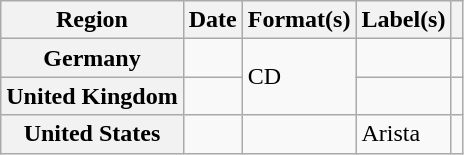<table class="wikitable plainrowheaders">
<tr>
<th scope="col">Region</th>
<th scope="col">Date</th>
<th scope="col">Format(s)</th>
<th scope="col">Label(s)</th>
<th scope="col"></th>
</tr>
<tr>
<th scope="row">Germany</th>
<td></td>
<td rowspan="2">CD</td>
<td></td>
<td></td>
</tr>
<tr>
<th scope="row">United Kingdom</th>
<td></td>
<td></td>
<td></td>
</tr>
<tr>
<th scope="row">United States</th>
<td></td>
<td></td>
<td>Arista</td>
<td></td>
</tr>
</table>
